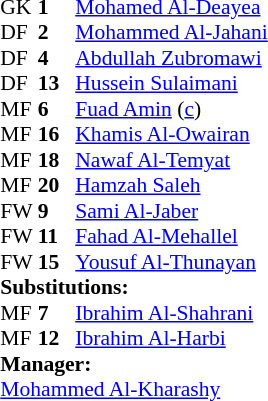<table style="font-size: 90%" cellspacing="0" cellpadding="0" align=center>
<tr>
<th width="25"></th>
<th width="25"></th>
</tr>
<tr>
<td>GK</td>
<td><strong>1</strong></td>
<td><a href='#'>Mohamed Al-Deayea</a></td>
</tr>
<tr>
<td>DF</td>
<td><strong>2</strong></td>
<td><a href='#'>Mohammed Al-Jahani</a></td>
</tr>
<tr>
<td>DF</td>
<td><strong>4</strong></td>
<td><a href='#'>Abdullah Zubromawi</a></td>
</tr>
<tr>
<td>DF</td>
<td><strong>13</strong></td>
<td><a href='#'>Hussein Sulaimani</a></td>
</tr>
<tr>
<td>MF</td>
<td><strong>6</strong></td>
<td><a href='#'>Fuad Amin</a> (<a href='#'>c</a>)</td>
</tr>
<tr>
<td>MF</td>
<td><strong>16</strong></td>
<td><a href='#'>Khamis Al-Owairan</a></td>
<td></td>
</tr>
<tr>
<td>MF</td>
<td><strong>18</strong></td>
<td><a href='#'>Nawaf Al-Temyat</a></td>
</tr>
<tr>
<td>MF</td>
<td><strong>20</strong></td>
<td><a href='#'>Hamzah Saleh</a></td>
</tr>
<tr>
<td>FW</td>
<td><strong>9</strong></td>
<td><a href='#'>Sami Al-Jaber</a></td>
</tr>
<tr>
<td>FW</td>
<td><strong>11</strong></td>
<td><a href='#'>Fahad Al-Mehallel</a></td>
<td></td>
<td></td>
</tr>
<tr>
<td>FW</td>
<td><strong>15</strong></td>
<td><a href='#'>Yousuf Al-Thunayan</a></td>
<td></td>
<td></td>
</tr>
<tr>
<td colspan=3><strong>Substitutions:</strong></td>
</tr>
<tr>
<td>MF</td>
<td><strong>7</strong></td>
<td><a href='#'>Ibrahim Al-Shahrani</a></td>
<td></td>
<td></td>
</tr>
<tr>
<td>MF</td>
<td><strong>12</strong></td>
<td><a href='#'>Ibrahim Al-Harbi</a></td>
<td></td>
<td></td>
</tr>
<tr>
<td colspan=3><strong>Manager:</strong></td>
</tr>
<tr>
<td colspan="4"><a href='#'>Mohammed Al-Kharashy</a></td>
</tr>
</table>
